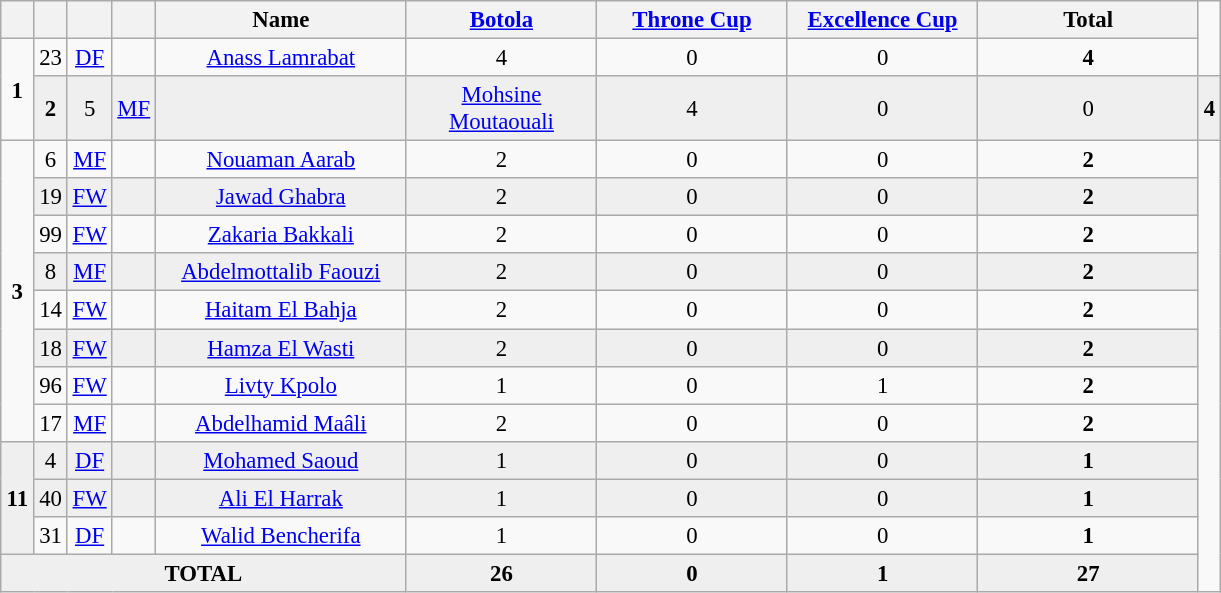<table class="wikitable sortable" style="font-size: 95%; text-align: center;">
<tr>
<th width=15></th>
<th width=15></th>
<th width=15></th>
<th width=15></th>
<th width=160>Name</th>
<th width=120><a href='#'>Botola</a></th>
<th width=120><a href='#'>Throne Cup</a></th>
<th width=120><a href='#'>Excellence Cup</a></th>
<th width=140>Total</th>
</tr>
<tr>
<td rowspan=2><strong>1</strong></td>
<td>23</td>
<td><a href='#'>DF</a></td>
<td></td>
<td><a href='#'>Anass Lamrabat</a></td>
<td>4 </td>
<td>0 </td>
<td>0 </td>
<td><strong>4</strong> </td>
</tr>
<tr bgcolor="#EFEFEF">
<td><strong>2</strong></td>
<td>5</td>
<td><a href='#'>MF</a></td>
<td></td>
<td><a href='#'>Mohsine Moutaouali</a></td>
<td>4 </td>
<td>0 </td>
<td>0 </td>
<td><strong>4</strong> </td>
</tr>
<tr>
<td rowspan=8><strong>3</strong></td>
<td>6</td>
<td><a href='#'>MF</a></td>
<td></td>
<td><a href='#'>Nouaman Aarab</a></td>
<td>2 </td>
<td>0 </td>
<td>0 </td>
<td><strong>2</strong> </td>
</tr>
<tr bgcolor="#EFEFEF">
<td>19</td>
<td><a href='#'>FW</a></td>
<td></td>
<td><a href='#'>Jawad Ghabra</a></td>
<td>2 </td>
<td>0 </td>
<td>0 </td>
<td><strong>2</strong> </td>
</tr>
<tr>
<td>99</td>
<td><a href='#'>FW</a></td>
<td></td>
<td><a href='#'>Zakaria Bakkali</a></td>
<td>2 </td>
<td>0 </td>
<td>0 </td>
<td><strong>2</strong> </td>
</tr>
<tr bgcolor="#EFEFEF">
<td>8</td>
<td><a href='#'>MF</a></td>
<td></td>
<td><a href='#'>Abdelmottalib Faouzi</a></td>
<td>2 </td>
<td>0 </td>
<td>0 </td>
<td><strong>2</strong> </td>
</tr>
<tr>
<td>14</td>
<td><a href='#'>FW</a></td>
<td></td>
<td><a href='#'>Haitam El Bahja</a></td>
<td>2 </td>
<td>0 </td>
<td>0 </td>
<td><strong>2</strong> </td>
</tr>
<tr bgcolor="#EFEFEF">
<td>18</td>
<td><a href='#'>FW</a></td>
<td></td>
<td><a href='#'>Hamza El Wasti</a></td>
<td>2 </td>
<td>0 </td>
<td>0 </td>
<td><strong>2</strong> </td>
</tr>
<tr>
<td>96</td>
<td><a href='#'>FW</a></td>
<td></td>
<td><a href='#'>Livty Kpolo</a></td>
<td>1 </td>
<td>0 </td>
<td>1 </td>
<td><strong>2</strong> </td>
</tr>
<tr>
<td>17</td>
<td><a href='#'>MF</a></td>
<td></td>
<td><a href='#'>Abdelhamid Maâli</a></td>
<td>2 </td>
<td>0 </td>
<td>0 </td>
<td><strong>2</strong> </td>
</tr>
<tr bgcolor="#EFEFEF">
<td rowspan=3><strong>11</strong></td>
<td>4</td>
<td><a href='#'>DF</a></td>
<td></td>
<td><a href='#'>Mohamed Saoud</a></td>
<td>1 </td>
<td>0 </td>
<td>0 </td>
<td><strong>1</strong> </td>
</tr>
<tr bgcolor="#EFEFEF">
<td>40</td>
<td><a href='#'>FW</a></td>
<td></td>
<td><a href='#'>Ali El Harrak</a></td>
<td>1 </td>
<td>0 </td>
<td>0 </td>
<td><strong>1</strong> </td>
</tr>
<tr>
<td>31</td>
<td><a href='#'>DF</a></td>
<td></td>
<td><a href='#'>Walid Bencherifa</a></td>
<td>1 </td>
<td>0 </td>
<td>0 </td>
<td><strong>1</strong> </td>
</tr>
<tr bgcolor="#EFEFEF" >
<td colspan=5><strong>TOTAL</strong></td>
<td><strong>26</strong> </td>
<td><strong>0</strong> </td>
<td><strong>1</strong> </td>
<td><strong>27</strong> </td>
</tr>
</table>
